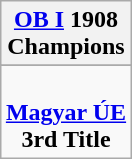<table class="wikitable" style="text-align: center; margin: 0 auto;">
<tr>
<th><a href='#'>OB I</a> 1908<br>Champions</th>
</tr>
<tr>
</tr>
<tr>
<td><br><strong><a href='#'>Magyar ÚE</a></strong><br><strong>3rd Title</strong></td>
</tr>
</table>
